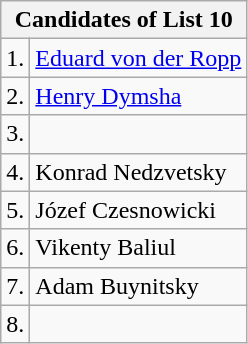<table class=wikitable>
<tr>
<th colspan=3>Candidates of List 10</th>
</tr>
<tr>
<td>1.</td>
<td><a href='#'>Eduard von der Ropp</a></td>
</tr>
<tr>
<td>2.</td>
<td><a href='#'>Henry Dymsha</a></td>
</tr>
<tr>
<td>3.</td>
<td></td>
</tr>
<tr>
<td>4.</td>
<td>Konrad Nedzvetsky</td>
</tr>
<tr>
<td>5.</td>
<td>Józef Czesnowicki</td>
</tr>
<tr>
<td>6.</td>
<td>Vikenty Baliul</td>
</tr>
<tr>
<td>7.</td>
<td>Adam Buynitsky</td>
</tr>
<tr>
<td>8.</td>
<td></td>
</tr>
</table>
